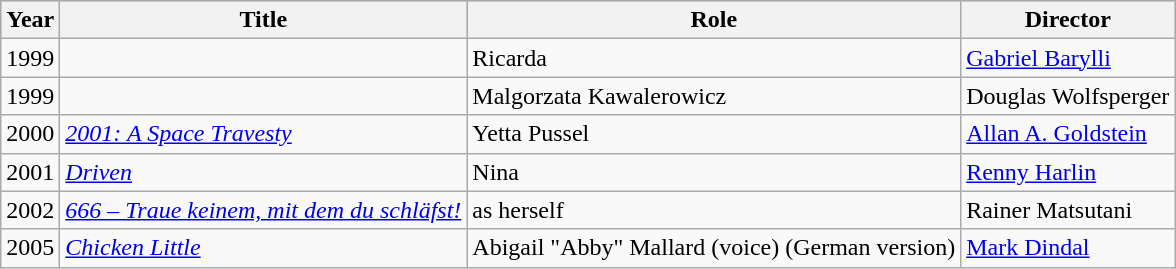<table class="wikitable">
<tr style="background:#b0c4de; text-align:center;">
<th>Year</th>
<th>Title</th>
<th>Role</th>
<th>Director</th>
</tr>
<tr>
<td>1999</td>
<td><em></em></td>
<td>Ricarda</td>
<td><a href='#'>Gabriel Barylli</a></td>
</tr>
<tr>
<td>1999</td>
<td><em></em></td>
<td>Malgorzata Kawalerowicz</td>
<td>Douglas Wolfsperger</td>
</tr>
<tr>
<td>2000</td>
<td><em><a href='#'>2001: A Space Travesty</a></em></td>
<td>Yetta Pussel</td>
<td><a href='#'>Allan A. Goldstein</a></td>
</tr>
<tr>
<td>2001</td>
<td><em><a href='#'>Driven</a></em></td>
<td>Nina</td>
<td><a href='#'>Renny Harlin</a></td>
</tr>
<tr>
<td>2002</td>
<td><em><a href='#'>666 – Traue keinem, mit dem du schläfst!</a></em></td>
<td>as herself</td>
<td>Rainer Matsutani</td>
</tr>
<tr>
<td>2005</td>
<td><em><a href='#'>Chicken Little</a></em></td>
<td>Abigail "Abby" Mallard (voice) (German version)</td>
<td><a href='#'>Mark Dindal</a></td>
</tr>
</table>
